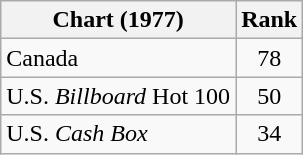<table class="wikitable sortable">
<tr>
<th align="left">Chart (1977)</th>
<th style="text-align:center;">Rank</th>
</tr>
<tr>
<td>Canada</td>
<td style="text-align:center;">78</td>
</tr>
<tr>
<td>U.S. <em>Billboard</em> Hot 100</td>
<td style="text-align:center;">50</td>
</tr>
<tr>
<td>U.S. <em>Cash Box</em></td>
<td style="text-align:center;">34</td>
</tr>
</table>
